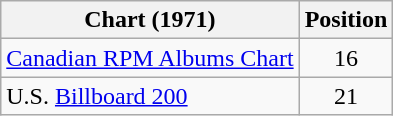<table class="wikitable sortable" style="text-align:center">
<tr>
<th>Chart (1971)</th>
<th>Position</th>
</tr>
<tr>
<td align="left"><a href='#'>Canadian RPM Albums Chart</a></td>
<td>16</td>
</tr>
<tr>
<td align="left">U.S. <a href='#'>Billboard 200</a></td>
<td>21</td>
</tr>
</table>
